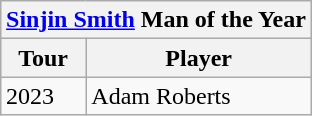<table class="wikitable" style="margin:0.5em auto;width=480;font-size:100%">
<tr>
<th width=200 colspan=2><a href='#'>Sinjin Smith</a> Man of the Year</th>
</tr>
<tr>
<th width=30>Tour</th>
<th width=100>Player</th>
</tr>
<tr>
<td>2023</td>
<td>Adam Roberts</td>
</tr>
</table>
